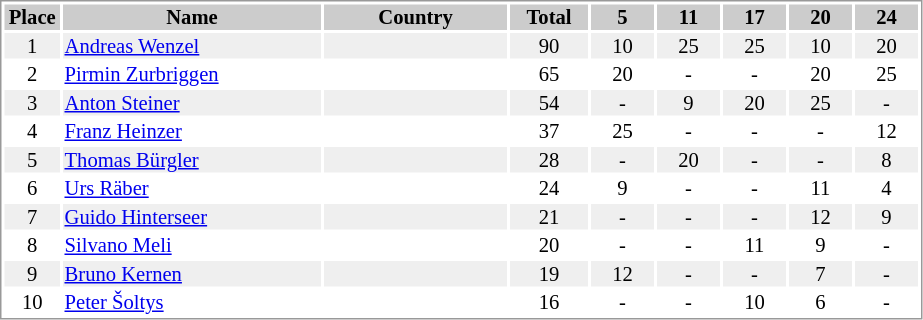<table border="0" style="border: 1px solid #999; background-color:#FFFFFF; text-align:center; font-size:86%; line-height:15px;">
<tr align="center" bgcolor="#CCCCCC">
<th width=35>Place</th>
<th width=170>Name</th>
<th width=120>Country</th>
<th width=50>Total</th>
<th width=40>5</th>
<th width=40>11</th>
<th width=40>17</th>
<th width=40>20</th>
<th width=40>24</th>
</tr>
<tr bgcolor="#EFEFEF">
<td>1</td>
<td align="left"><a href='#'>Andreas Wenzel</a></td>
<td align="left"></td>
<td>90</td>
<td>10</td>
<td>25</td>
<td>25</td>
<td>10</td>
<td>20</td>
</tr>
<tr>
<td>2</td>
<td align="left"><a href='#'>Pirmin Zurbriggen</a></td>
<td align="left"></td>
<td>65</td>
<td>20</td>
<td>-</td>
<td>-</td>
<td>20</td>
<td>25</td>
</tr>
<tr bgcolor="#EFEFEF">
<td>3</td>
<td align="left"><a href='#'>Anton Steiner</a></td>
<td align="left"></td>
<td>54</td>
<td>-</td>
<td>9</td>
<td>20</td>
<td>25</td>
<td>-</td>
</tr>
<tr>
<td>4</td>
<td align="left"><a href='#'>Franz Heinzer</a></td>
<td align="left"></td>
<td>37</td>
<td>25</td>
<td>-</td>
<td>-</td>
<td>-</td>
<td>12</td>
</tr>
<tr bgcolor="#EFEFEF">
<td>5</td>
<td align="left"><a href='#'>Thomas Bürgler</a></td>
<td align="left"></td>
<td>28</td>
<td>-</td>
<td>20</td>
<td>-</td>
<td>-</td>
<td>8</td>
</tr>
<tr>
<td>6</td>
<td align="left"><a href='#'>Urs Räber</a></td>
<td align="left"></td>
<td>24</td>
<td>9</td>
<td>-</td>
<td>-</td>
<td>11</td>
<td>4</td>
</tr>
<tr bgcolor="#EFEFEF">
<td>7</td>
<td align="left"><a href='#'>Guido Hinterseer</a></td>
<td align="left"></td>
<td>21</td>
<td>-</td>
<td>-</td>
<td>-</td>
<td>12</td>
<td>9</td>
</tr>
<tr>
<td>8</td>
<td align="left"><a href='#'>Silvano Meli</a></td>
<td align="left"></td>
<td>20</td>
<td>-</td>
<td>-</td>
<td>11</td>
<td>9</td>
<td>-</td>
</tr>
<tr bgcolor="#EFEFEF">
<td>9</td>
<td align="left"><a href='#'>Bruno Kernen</a></td>
<td align="left"></td>
<td>19</td>
<td>12</td>
<td>-</td>
<td>-</td>
<td>7</td>
<td>-</td>
</tr>
<tr>
<td>10</td>
<td align="left"><a href='#'>Peter Šoltys</a></td>
<td align="left"></td>
<td>16</td>
<td>-</td>
<td>-</td>
<td>10</td>
<td>6</td>
<td>-</td>
</tr>
</table>
